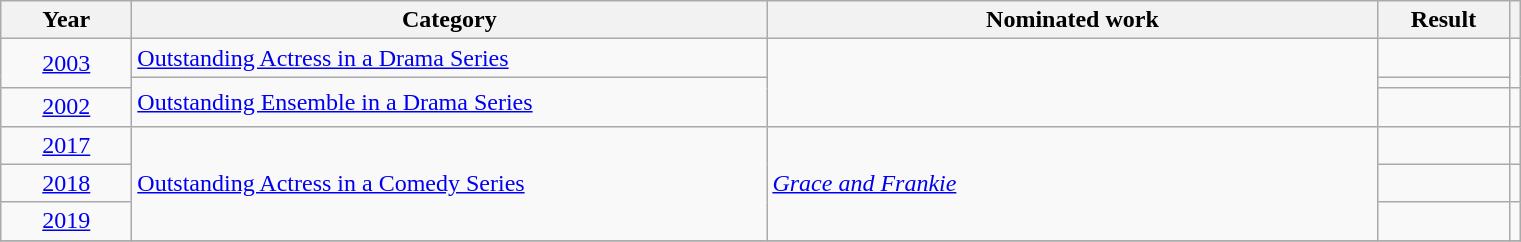<table class=wikitable>
<tr>
<th scope="col" style="width:5em;">Year</th>
<th scope="col" style="width:26em;">Category</th>
<th scope="col" style="width:25em;">Nominated work</th>
<th scope="col" style="width:5em;">Result</th>
<th></th>
</tr>
<tr>
<td style="text-align:center;", rowspan="2"><a href='#'>2003</a></td>
<td><a href='#'>Outstanding Actress in a Drama Series</a></td>
<td rowspan="3"></td>
<td></td>
<td style="text-align:center;" rowspan="2"></td>
</tr>
<tr>
<td rowspan=2><a href='#'>Outstanding Ensemble in a Drama Series</a></td>
<td></td>
</tr>
<tr>
<td style="text-align:center;"><a href='#'>2002</a></td>
<td></td>
<td style="text-align:center;"></td>
</tr>
<tr>
<td style="text-align:center;"><a href='#'>2017</a></td>
<td rowspan=3><a href='#'>Outstanding Actress in a Comedy Series</a></td>
<td rowspan=3><em><a href='#'>Grace and Frankie</a></em></td>
<td></td>
<td style="text-align:center;"></td>
</tr>
<tr>
<td style="text-align:center;"><a href='#'>2018</a></td>
<td></td>
<td style="text-align:center;"></td>
</tr>
<tr>
<td style="text-align:center;"><a href='#'>2019</a></td>
<td></td>
<td style="text-align:center;"></td>
</tr>
<tr>
</tr>
</table>
